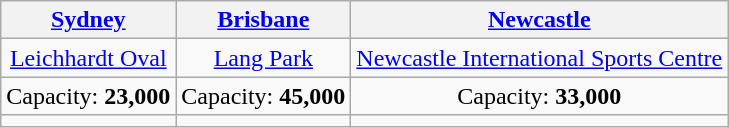<table class="wikitable" style="text-align:center">
<tr>
<th><a href='#'>Sydney</a></th>
<th><a href='#'>Brisbane</a></th>
<th><a href='#'>Newcastle</a></th>
</tr>
<tr>
<td><a href='#'>Leichhardt Oval</a></td>
<td><a href='#'>Lang Park</a></td>
<td><a href='#'>Newcastle International Sports Centre</a></td>
</tr>
<tr>
<td>Capacity: <strong>23,000</strong></td>
<td>Capacity: <strong>45,000</strong></td>
<td>Capacity: <strong>33,000</strong></td>
</tr>
<tr>
<td></td>
<td></td>
<td></td>
</tr>
</table>
